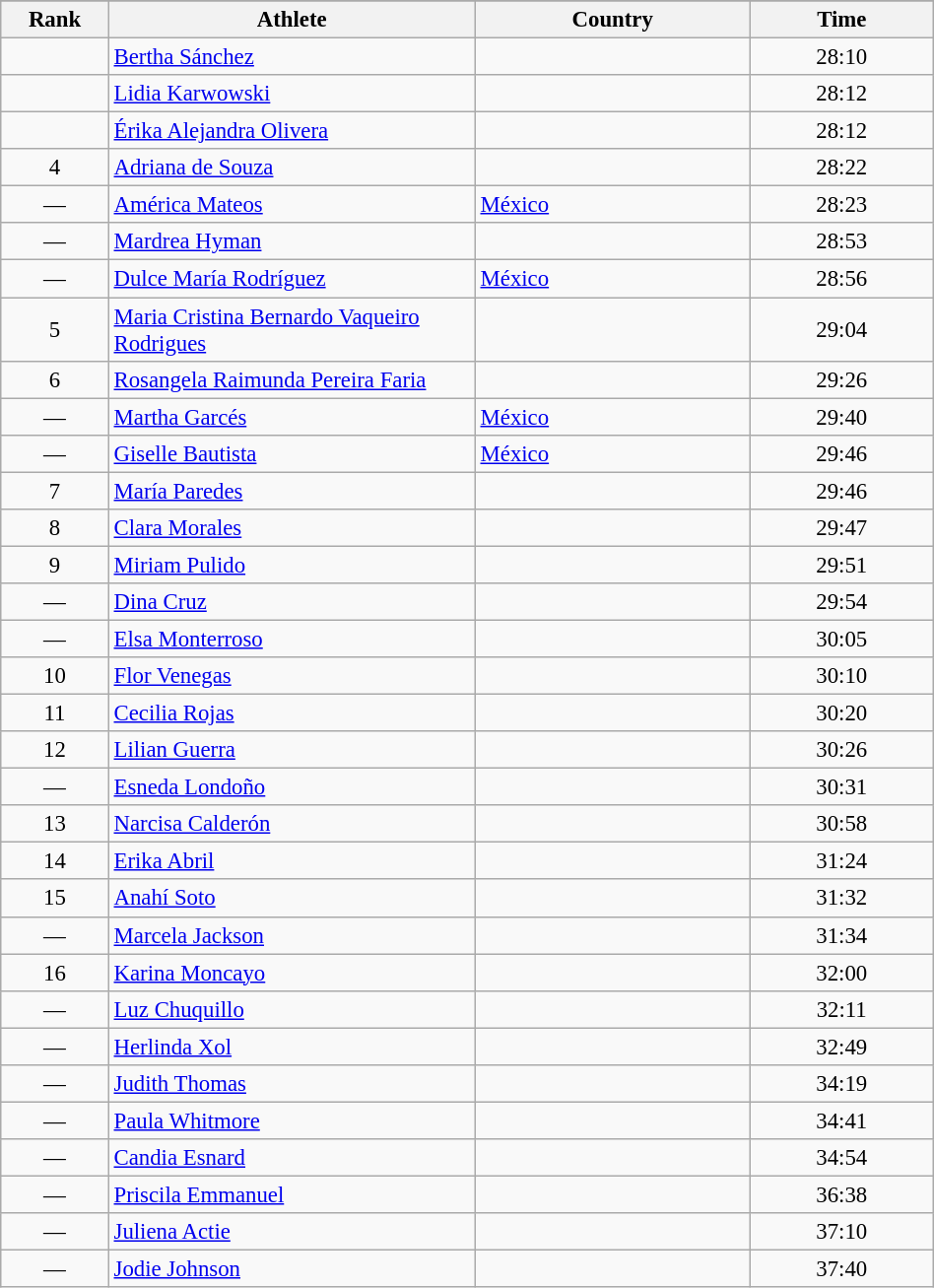<table class="wikitable sortable" style=" text-align:center; font-size:95%;" width="50%">
<tr>
</tr>
<tr>
<th width=5%>Rank</th>
<th width=20%>Athlete</th>
<th width=15%>Country</th>
<th width=10%>Time</th>
</tr>
<tr>
<td align=center></td>
<td align=left><a href='#'>Bertha Sánchez</a></td>
<td align=left></td>
<td>28:10</td>
</tr>
<tr>
<td align=center></td>
<td align=left><a href='#'>Lidia Karwowski</a></td>
<td align=left></td>
<td>28:12</td>
</tr>
<tr>
<td align=center></td>
<td align=left><a href='#'>Érika Alejandra Olivera</a></td>
<td align=left></td>
<td>28:12</td>
</tr>
<tr>
<td align=center>4</td>
<td align=left><a href='#'>Adriana de Souza</a></td>
<td align=left></td>
<td>28:22</td>
</tr>
<tr>
<td align=center>—</td>
<td align=left><a href='#'>América Mateos</a></td>
<td align=left> <a href='#'>México</a></td>
<td>28:23</td>
</tr>
<tr>
<td align=center>—</td>
<td align=left><a href='#'>Mardrea Hyman</a></td>
<td align=left></td>
<td>28:53</td>
</tr>
<tr>
<td align=center>—</td>
<td align=left><a href='#'>Dulce María Rodríguez</a></td>
<td align=left> <a href='#'>México</a></td>
<td>28:56</td>
</tr>
<tr>
<td align=center>5</td>
<td align=left><a href='#'>Maria Cristina Bernardo Vaqueiro Rodrigues</a></td>
<td align=left></td>
<td>29:04</td>
</tr>
<tr>
<td align=center>6</td>
<td align=left><a href='#'>Rosangela Raimunda Pereira Faria</a></td>
<td align=left></td>
<td>29:26</td>
</tr>
<tr>
<td align=center>—</td>
<td align=left><a href='#'>Martha Garcés</a></td>
<td align=left> <a href='#'>México</a></td>
<td>29:40</td>
</tr>
<tr>
<td align=center>—</td>
<td align=left><a href='#'>Giselle Bautista</a></td>
<td align=left> <a href='#'>México</a></td>
<td>29:46</td>
</tr>
<tr>
<td align=center>7</td>
<td align=left><a href='#'>María Paredes</a></td>
<td align=left></td>
<td>29:46</td>
</tr>
<tr>
<td align=center>8</td>
<td align=left><a href='#'>Clara Morales</a></td>
<td align=left></td>
<td>29:47</td>
</tr>
<tr>
<td align=center>9</td>
<td align=left><a href='#'>Miriam Pulido</a></td>
<td align=left></td>
<td>29:51</td>
</tr>
<tr>
<td align=center>—</td>
<td align=left><a href='#'>Dina Cruz</a></td>
<td align=left></td>
<td>29:54</td>
</tr>
<tr>
<td align=center>—</td>
<td align=left><a href='#'>Elsa Monterroso</a></td>
<td align=left></td>
<td>30:05</td>
</tr>
<tr>
<td align=center>10</td>
<td align=left><a href='#'>Flor Venegas</a></td>
<td align=left></td>
<td>30:10</td>
</tr>
<tr>
<td align=center>11</td>
<td align=left><a href='#'>Cecilia Rojas</a></td>
<td align=left></td>
<td>30:20</td>
</tr>
<tr>
<td align=center>12</td>
<td align=left><a href='#'>Lilian Guerra</a></td>
<td align=left></td>
<td>30:26</td>
</tr>
<tr>
<td align=center>—</td>
<td align=left><a href='#'>Esneda Londoño</a></td>
<td align=left></td>
<td>30:31</td>
</tr>
<tr>
<td align=center>13</td>
<td align=left><a href='#'>Narcisa Calderón</a></td>
<td align=left></td>
<td>30:58</td>
</tr>
<tr>
<td align=center>14</td>
<td align=left><a href='#'>Erika Abril</a></td>
<td align=left></td>
<td>31:24</td>
</tr>
<tr>
<td align=center>15</td>
<td align=left><a href='#'>Anahí Soto</a></td>
<td align=left></td>
<td>31:32</td>
</tr>
<tr>
<td align=center>—</td>
<td align=left><a href='#'>Marcela Jackson</a></td>
<td align=left></td>
<td>31:34</td>
</tr>
<tr>
<td align=center>16</td>
<td align=left><a href='#'>Karina Moncayo</a></td>
<td align=left></td>
<td>32:00</td>
</tr>
<tr>
<td align=center>—</td>
<td align=left><a href='#'>Luz Chuquillo</a></td>
<td align=left></td>
<td>32:11</td>
</tr>
<tr>
<td align=center>—</td>
<td align=left><a href='#'>Herlinda Xol</a></td>
<td align=left></td>
<td>32:49</td>
</tr>
<tr>
<td align=center>—</td>
<td align=left><a href='#'>Judith Thomas</a></td>
<td align=left></td>
<td>34:19</td>
</tr>
<tr>
<td align=center>—</td>
<td align=left><a href='#'>Paula Whitmore</a></td>
<td align=left></td>
<td>34:41</td>
</tr>
<tr>
<td align=center>—</td>
<td align=left><a href='#'>Candia Esnard</a></td>
<td align=left></td>
<td>34:54</td>
</tr>
<tr>
<td align=center>—</td>
<td align=left><a href='#'>Priscila Emmanuel</a></td>
<td align=left></td>
<td>36:38</td>
</tr>
<tr>
<td align=center>—</td>
<td align=left><a href='#'>Juliena Actie</a></td>
<td align=left></td>
<td>37:10</td>
</tr>
<tr>
<td align=center>—</td>
<td align=left><a href='#'>Jodie Johnson</a></td>
<td align=left></td>
<td>37:40</td>
</tr>
</table>
